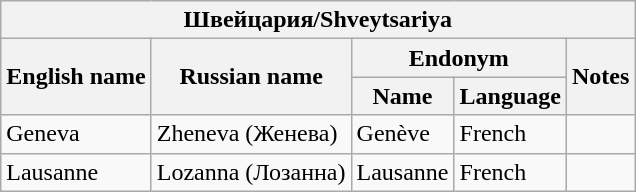<table class="wikitable sortable">
<tr>
<th colspan="5"> Швейцария/Shveytsariya</th>
</tr>
<tr>
<th rowspan="2">English name</th>
<th rowspan="2">Russian name</th>
<th colspan="2">Endonym</th>
<th rowspan="2">Notes</th>
</tr>
<tr>
<th>Name</th>
<th>Language</th>
</tr>
<tr>
<td>Geneva</td>
<td>Zheneva (Женева)</td>
<td>Genève</td>
<td>French</td>
<td></td>
</tr>
<tr>
<td>Lausanne</td>
<td>Lozanna (Лозанна)</td>
<td>Lausanne</td>
<td>French</td>
<td></td>
</tr>
</table>
